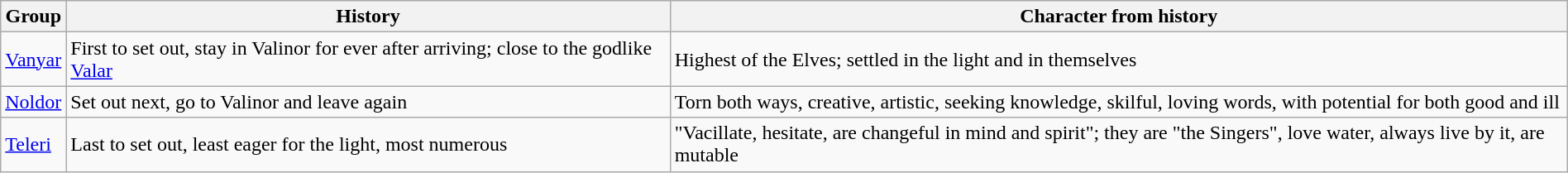<table class="wikitable" style="margin: 1em auto;">
<tr>
<th>Group</th>
<th>History</th>
<th>Character from history</th>
</tr>
<tr>
<td><a href='#'>Vanyar</a></td>
<td>First to set out, stay in Valinor for ever after arriving; close to the godlike <a href='#'>Valar</a></td>
<td>Highest of the Elves; settled in the light and in themselves</td>
</tr>
<tr>
<td><a href='#'>Noldor</a></td>
<td>Set out next, go to Valinor and leave again</td>
<td>Torn both ways, creative, artistic, seeking knowledge, skilful, loving words, with potential for both good and ill</td>
</tr>
<tr>
<td><a href='#'>Teleri</a></td>
<td>Last to set out, least eager for the light, most numerous</td>
<td>"Vacillate, hesitate, are changeful in mind and spirit"; they are "the Singers", love water, always live by it, are mutable</td>
</tr>
</table>
